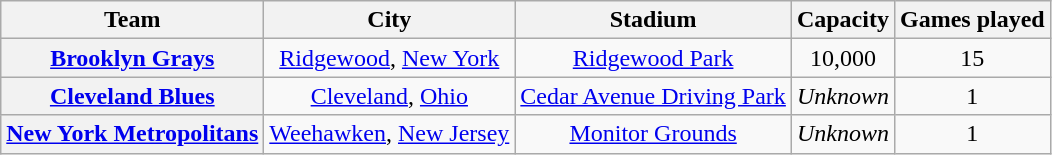<table class="wikitable sortable plainrowheaders" style="text-align:center;">
<tr>
<th scope="col">Team</th>
<th scope="col">City</th>
<th scope="col">Stadium</th>
<th scope="col">Capacity</th>
<th scope="col">Games played</th>
</tr>
<tr>
<th scope="row"><a href='#'>Brooklyn Grays</a></th>
<td><a href='#'>Ridgewood</a>, <a href='#'>New York</a></td>
<td><a href='#'>Ridgewood Park</a></td>
<td>10,000</td>
<td>15</td>
</tr>
<tr>
<th scope="row"><a href='#'>Cleveland Blues</a></th>
<td><a href='#'>Cleveland</a>, <a href='#'>Ohio</a></td>
<td><a href='#'>Cedar Avenue Driving Park</a></td>
<td><em>Unknown</em></td>
<td>1</td>
</tr>
<tr>
<th scope="row"><a href='#'>New York Metropolitans</a></th>
<td><a href='#'>Weehawken</a>, <a href='#'>New Jersey</a></td>
<td><a href='#'>Monitor Grounds</a></td>
<td><em>Unknown</em></td>
<td>1</td>
</tr>
</table>
